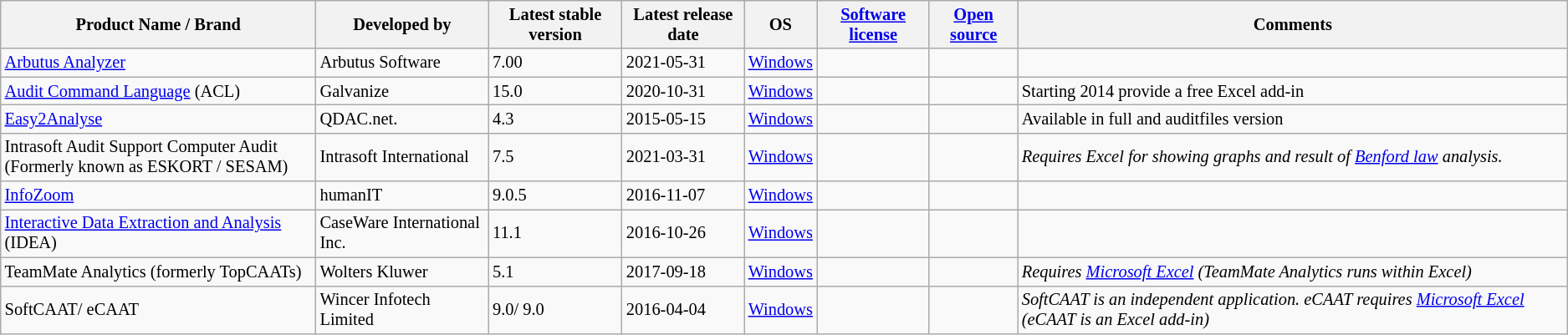<table class="wikitable sortable" style="text-align: left; font-size: 85%; width: auto; table-layout: fixed;">
<tr>
<th style="width: 18em">Product Name / Brand</th>
<th>Developed by</th>
<th>Latest stable version</th>
<th>Latest release date</th>
<th>OS</th>
<th><a href='#'>Software license</a></th>
<th><a href='#'>Open source</a></th>
<th>Comments</th>
</tr>
<tr>
<td><a href='#'>Arbutus Analyzer</a></td>
<td>Arbutus Software</td>
<td>7.00</td>
<td>2021-05-31</td>
<td><a href='#'>Windows</a></td>
<td></td>
<td></td>
<td></td>
</tr>
<tr>
<td><a href='#'>Audit Command Language</a> (ACL)</td>
<td>Galvanize</td>
<td>15.0</td>
<td>2020-10-31</td>
<td><a href='#'>Windows</a></td>
<td></td>
<td></td>
<td>Starting 2014 provide a free Excel add-in</td>
</tr>
<tr>
<td><a href='#'>Easy2Analyse</a></td>
<td>QDAC.net.</td>
<td>4.3</td>
<td>2015-05-15</td>
<td><a href='#'>Windows</a></td>
<td></td>
<td></td>
<td>Available in full and auditfiles version</td>
</tr>
<tr>
<td>Intrasoft Audit Support Computer Audit (Formerly known as ESKORT / SESAM)</td>
<td>Intrasoft International</td>
<td>7.5</td>
<td>2021-03-31</td>
<td><a href='#'>Windows</a></td>
<td></td>
<td></td>
<td><em>Requires Excel for showing graphs and result of <a href='#'>Benford law</a> analysis.</em></td>
</tr>
<tr>
<td><a href='#'>InfoZoom</a></td>
<td>humanIT</td>
<td>9.0.5</td>
<td>2016-11-07</td>
<td><a href='#'>Windows</a></td>
<td></td>
<td></td>
<td></td>
</tr>
<tr>
<td><a href='#'>Interactive Data Extraction and Analysis</a> (IDEA)</td>
<td>CaseWare International Inc.</td>
<td>11.1</td>
<td>2016-10-26</td>
<td><a href='#'>Windows</a></td>
<td></td>
<td></td>
<td></td>
</tr>
<tr>
<td>TeamMate Analytics (formerly TopCAATs)</td>
<td>Wolters Kluwer</td>
<td>5.1</td>
<td>2017-09-18</td>
<td><a href='#'>Windows</a></td>
<td></td>
<td></td>
<td><em>Requires <a href='#'>Microsoft Excel</a> (TeamMate Analytics runs within  Excel)</em></td>
</tr>
<tr>
<td>SoftCAAT/ eCAAT</td>
<td>Wincer Infotech Limited</td>
<td>9.0/ 9.0</td>
<td>2016-04-04</td>
<td><a href='#'>Windows</a></td>
<td></td>
<td></td>
<td><em>SoftCAAT is an independent application. eCAAT requires <a href='#'>Microsoft Excel</a> (eCAAT is an Excel add-in)</em></td>
</tr>
</table>
